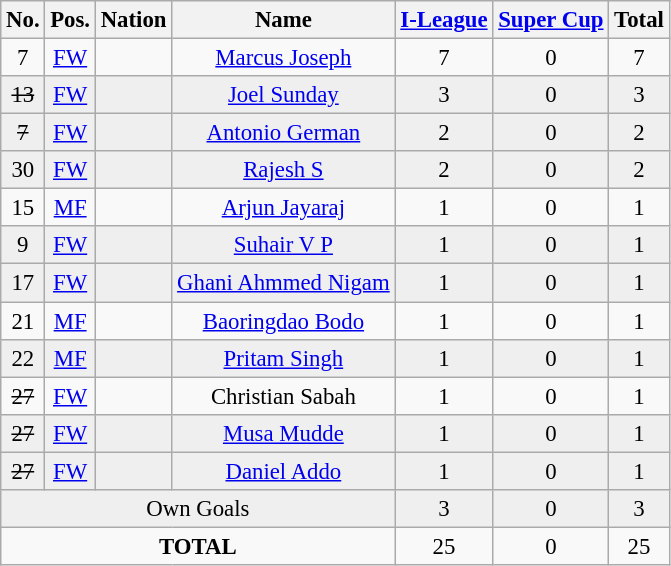<table class="wikitable sortable" style="font-size: 95%; text-align: center;">
<tr>
<th>No.</th>
<th>Pos.</th>
<th>Nation</th>
<th>Name</th>
<th><a href='#'>I-League</a></th>
<th><a href='#'>Super Cup</a></th>
<th>Total</th>
</tr>
<tr>
<td>7</td>
<td><a href='#'>FW</a></td>
<td></td>
<td><a href='#'>Marcus Joseph</a></td>
<td>7</td>
<td>0</td>
<td>7</td>
</tr>
<tr bgcolor="#efefef">
<td><s>13</s></td>
<td><a href='#'>FW</a></td>
<td></td>
<td><a href='#'>Joel Sunday</a></td>
<td>3</td>
<td>0</td>
<td>3</td>
</tr>
<tr bgcolor="#efefef">
<td><s>7</s></td>
<td><a href='#'>FW</a></td>
<td></td>
<td><a href='#'>Antonio German</a></td>
<td>2</td>
<td>0</td>
<td>2</td>
</tr>
<tr bgcolor="#efefef">
<td>30</td>
<td><a href='#'>FW</a></td>
<td></td>
<td><a href='#'>Rajesh S</a></td>
<td>2</td>
<td>0</td>
<td>2</td>
</tr>
<tr>
<td>15</td>
<td><a href='#'>MF</a></td>
<td></td>
<td><a href='#'>Arjun Jayaraj</a></td>
<td>1</td>
<td>0</td>
<td>1</td>
</tr>
<tr bgcolor="#efefef">
<td>9</td>
<td><a href='#'>FW</a></td>
<td></td>
<td><a href='#'>Suhair V P</a></td>
<td>1</td>
<td>0</td>
<td>1</td>
</tr>
<tr bgcolor="#efefef">
<td>17</td>
<td><a href='#'>FW</a></td>
<td></td>
<td><a href='#'>Ghani Ahmmed Nigam </a></td>
<td>1</td>
<td>0</td>
<td>1</td>
</tr>
<tr>
<td>21</td>
<td><a href='#'>MF</a></td>
<td></td>
<td><a href='#'>Baoringdao Bodo</a></td>
<td>1</td>
<td>0</td>
<td>1</td>
</tr>
<tr bgcolor="#efefef">
<td>22</td>
<td><a href='#'>MF</a></td>
<td></td>
<td><a href='#'>Pritam Singh</a></td>
<td>1</td>
<td>0</td>
<td>1</td>
</tr>
<tr>
<td><s>27</s></td>
<td><a href='#'>FW</a></td>
<td></td>
<td>Christian Sabah</td>
<td>1</td>
<td>0</td>
<td>1</td>
</tr>
<tr bgcolor="#efefef">
<td><s>27</s></td>
<td><a href='#'>FW</a></td>
<td></td>
<td><a href='#'>Musa Mudde</a></td>
<td>1</td>
<td>0</td>
<td>1</td>
</tr>
<tr bgcolor="#efefef">
<td><s>27</s></td>
<td><a href='#'>FW</a></td>
<td></td>
<td><a href='#'>Daniel Addo</a></td>
<td>1</td>
<td>0</td>
<td>1</td>
</tr>
<tr bgcolor="#efefef">
<td colspan="4">Own Goals</td>
<td>3</td>
<td>0</td>
<td>3</td>
</tr>
<tr class="sortbottom">
<td colspan=4><strong>TOTAL</strong></td>
<td>25</td>
<td>0</td>
<td>25</td>
</tr>
</table>
